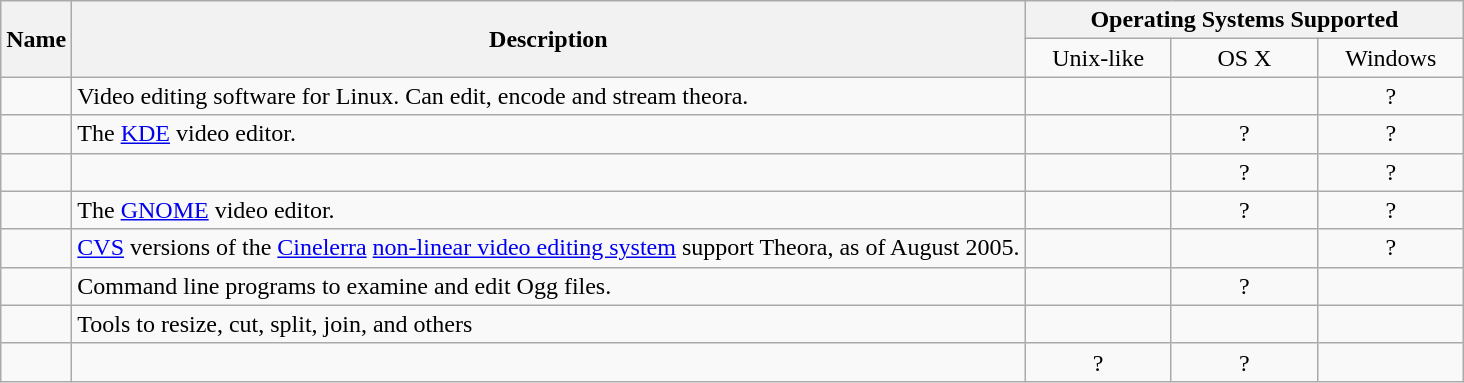<table style="text-align: center;" class="wikitable">
<tr>
<th rowspan="2">Name</th>
<th rowspan="2">Description</th>
<th colspan="3">Operating Systems Supported</th>
</tr>
<tr>
<td style="width: 10%;">Unix-like</td>
<td style="width: 10%;">OS X</td>
<td style="width: 10%;">Windows</td>
</tr>
<tr>
<td style="text-align: left;"><br></td>
<td style="text-align: left;">Video editing software for Linux. Can edit, encode and stream theora.</td>
<td></td>
<td></td>
<td>?</td>
</tr>
<tr>
<td style="text-align: left;"><br></td>
<td style="text-align: left;">The <a href='#'>KDE</a> video editor.</td>
<td></td>
<td>?</td>
<td>?</td>
</tr>
<tr>
<td style="text-align: left;"><br></td>
<td></td>
<td></td>
<td>?</td>
<td>?</td>
</tr>
<tr>
<td style="text-align: left;"><br></td>
<td style="text-align: left;">The <a href='#'>GNOME</a> video editor.</td>
<td></td>
<td>?</td>
<td>?</td>
</tr>
<tr>
<td style="text-align: left;"><br></td>
<td style="text-align: left;"><a href='#'>CVS</a> versions of the <a href='#'>Cinelerra</a> <a href='#'>non-linear video editing system</a> support Theora, as of August 2005.</td>
<td></td>
<td></td>
<td>?</td>
</tr>
<tr>
<td style="text-align: left;"><br></td>
<td style="text-align: left;">Command line programs to examine and edit Ogg files.</td>
<td></td>
<td>?</td>
<td></td>
</tr>
<tr>
<td style="text-align: left;"><br></td>
<td style="text-align: left;">Tools to resize, cut, split, join, and others</td>
<td></td>
<td></td>
<td></td>
</tr>
<tr>
<td style="text-align: left;"><br></td>
<td></td>
<td>?</td>
<td>?</td>
<td></td>
</tr>
</table>
